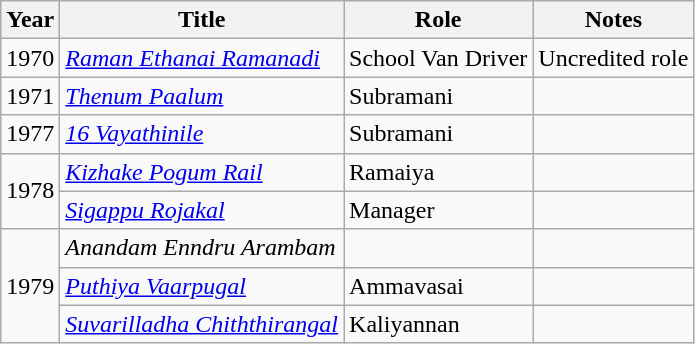<table class="wikitable sortable">
<tr>
<th scope="col">Year</th>
<th scope="col">Title</th>
<th scope="col">Role</th>
<th class="unsortable" scope="col">Notes</th>
</tr>
<tr>
<td>1970</td>
<td><em><a href='#'>Raman Ethanai Ramanadi</a></em></td>
<td>School Van Driver</td>
<td>Uncredited role</td>
</tr>
<tr>
<td>1971</td>
<td><em><a href='#'>Thenum Paalum</a></em></td>
<td>Subramani</td>
<td></td>
</tr>
<tr>
<td>1977</td>
<td><em><a href='#'>16 Vayathinile</a></em></td>
<td>Subramani</td>
<td></td>
</tr>
<tr>
<td rowspan="2">1978</td>
<td><em><a href='#'>Kizhake Pogum Rail</a></em></td>
<td>Ramaiya</td>
<td></td>
</tr>
<tr>
<td><em><a href='#'>Sigappu Rojakal</a></em></td>
<td>Manager</td>
<td></td>
</tr>
<tr>
<td rowspan="3">1979</td>
<td><em>Anandam Enndru Arambam</em></td>
<td></td>
<td></td>
</tr>
<tr>
<td><em><a href='#'>Puthiya Vaarpugal</a></em></td>
<td>Ammavasai</td>
<td></td>
</tr>
<tr>
<td><em><a href='#'>Suvarilladha Chiththirangal</a></em></td>
<td>Kaliyannan</td>
<td></td>
</tr>
</table>
